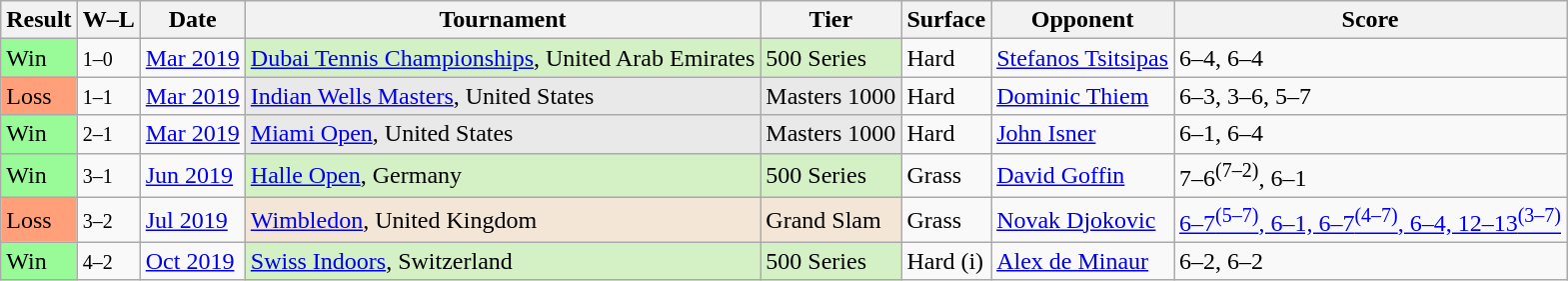<table class="sortable wikitable">
<tr>
<th>Result</th>
<th class="unsortable">W–L</th>
<th>Date</th>
<th>Tournament</th>
<th>Tier</th>
<th>Surface</th>
<th>Opponent</th>
<th class="unsortable">Score</th>
</tr>
<tr>
<td bgcolor=98FB98>Win</td>
<td><small>1–0</small></td>
<td><a href='#'>Mar 2019</a></td>
<td style="background:#d4f1c5;"><a href='#'>Dubai Tennis Championships</a>, United Arab Emirates </td>
<td style="background:#d4f1c5;">500 Series</td>
<td>Hard</td>
<td> <a href='#'>Stefanos Tsitsipas</a></td>
<td>6–4, 6–4</td>
</tr>
<tr>
<td bgcolor=FFA07A>Loss</td>
<td><small>1–1</small></td>
<td><a href='#'>Mar 2019</a></td>
<td style="background:#e9e9e9;"><a href='#'>Indian Wells Masters</a>, United States</td>
<td style="background:#e9e9e9;">Masters 1000</td>
<td>Hard</td>
<td> <a href='#'>Dominic Thiem</a></td>
<td>6–3, 3–6, 5–7</td>
</tr>
<tr>
<td bgcolor=98FB98>Win</td>
<td><small>2–1</small></td>
<td><a href='#'>Mar 2019</a></td>
<td style="background:#e9e9e9;"><a href='#'>Miami Open</a>, United States </td>
<td style="background:#e9e9e9;">Masters 1000</td>
<td>Hard</td>
<td> <a href='#'>John Isner</a></td>
<td>6–1, 6–4</td>
</tr>
<tr>
<td bgcolor=98FB98>Win</td>
<td><small>3–1</small></td>
<td><a href='#'>Jun 2019</a></td>
<td style="background:#d4f1c5;"><a href='#'>Halle Open</a>, Germany </td>
<td style="background:#d4f1c5;">500 Series</td>
<td>Grass</td>
<td> <a href='#'>David Goffin</a></td>
<td>7–6<sup>(7–2)</sup>, 6–1</td>
</tr>
<tr>
<td bgcolor=FFA07A>Loss</td>
<td><small>3–2</small></td>
<td><a href='#'>Jul 2019</a></td>
<td style="background:#f3e6d7;"><a href='#'>Wimbledon</a>, United Kingdom</td>
<td style="background:#f3e6d7;">Grand Slam</td>
<td>Grass</td>
<td> <a href='#'>Novak Djokovic</a></td>
<td><a href='#'>6–7<sup>(5–7)</sup>, 6–1, 6–7<sup>(4–7)</sup>, 6–4, 12–13<sup>(3–7)</sup></a></td>
</tr>
<tr>
<td bgcolor=98FB98>Win</td>
<td><small>4–2</small></td>
<td><a href='#'>Oct 2019</a></td>
<td style="background:#d4f1c5;"><a href='#'>Swiss Indoors</a>, Switzerland </td>
<td style="background:#d4f1c5;">500 Series</td>
<td>Hard (i)</td>
<td> <a href='#'>Alex de Minaur</a></td>
<td>6–2, 6–2</td>
</tr>
</table>
